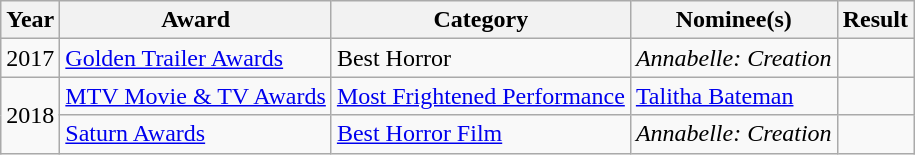<table class="wikitable sortable">
<tr>
<th>Year</th>
<th>Award</th>
<th>Category</th>
<th>Nominee(s)</th>
<th>Result</th>
</tr>
<tr>
<td>2017</td>
<td><a href='#'>Golden Trailer Awards</a></td>
<td>Best Horror</td>
<td><em>Annabelle: Creation</em></td>
<td></td>
</tr>
<tr>
<td rowspan="2">2018</td>
<td><a href='#'>MTV Movie & TV Awards</a></td>
<td><a href='#'>Most Frightened Performance</a></td>
<td><a href='#'>Talitha Bateman</a></td>
<td></td>
</tr>
<tr>
<td><a href='#'>Saturn Awards</a></td>
<td><a href='#'>Best Horror Film</a></td>
<td><em>Annabelle: Creation</em></td>
<td></td>
</tr>
</table>
